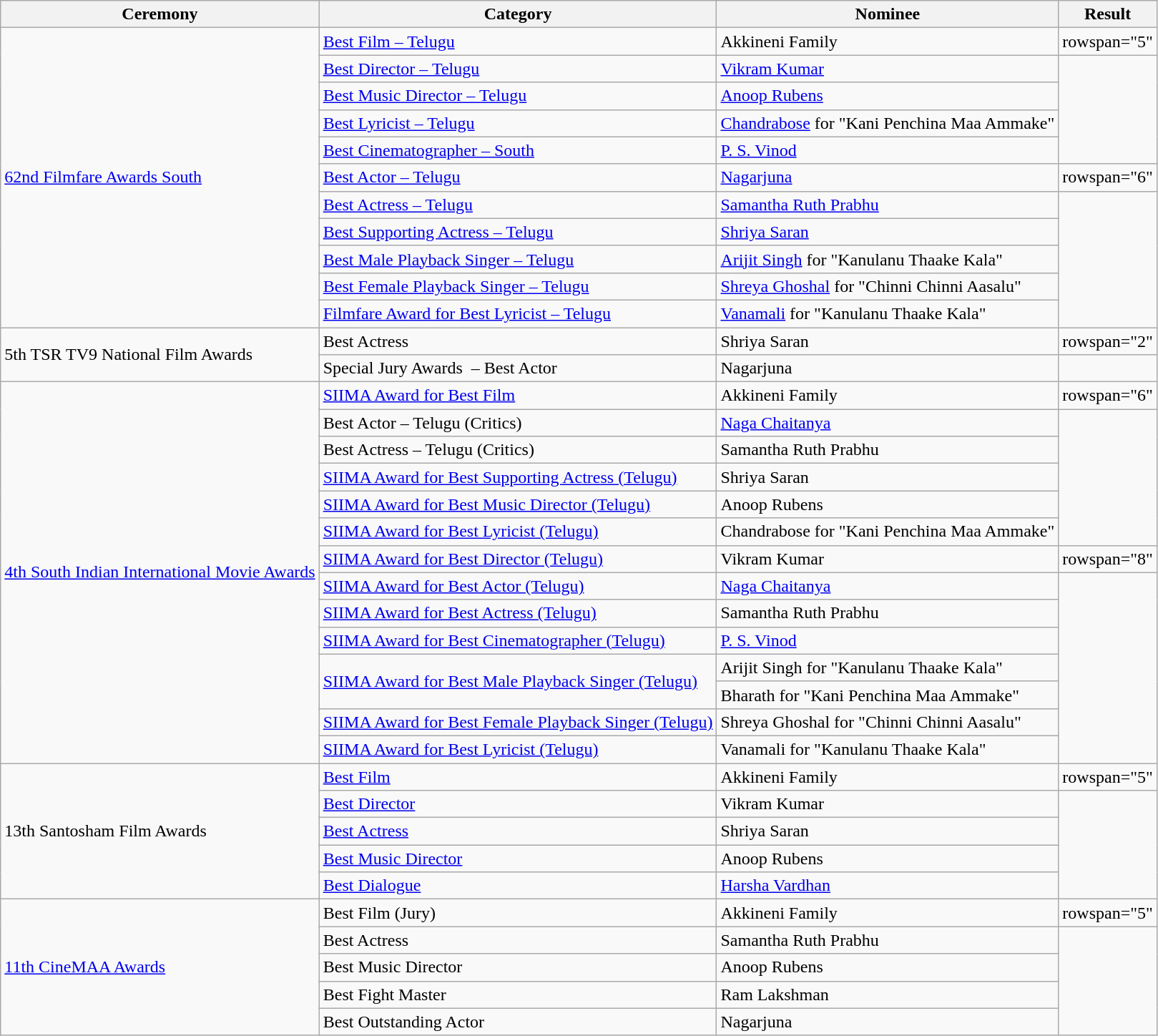<table class="wikitable">
<tr>
<th>Ceremony</th>
<th>Category</th>
<th>Nominee</th>
<th>Result</th>
</tr>
<tr>
<td rowspan="11"><a href='#'>62nd Filmfare Awards South</a></td>
<td><a href='#'>Best Film – Telugu</a></td>
<td>Akkineni Family</td>
<td>rowspan="5" </td>
</tr>
<tr>
<td><a href='#'>Best Director – Telugu</a></td>
<td><a href='#'>Vikram Kumar</a></td>
</tr>
<tr>
<td><a href='#'>Best Music Director – Telugu</a></td>
<td><a href='#'>Anoop Rubens</a></td>
</tr>
<tr>
<td><a href='#'>Best Lyricist – Telugu</a></td>
<td><a href='#'>Chandrabose</a> for "Kani Penchina Maa Ammake"</td>
</tr>
<tr>
<td><a href='#'>Best Cinematographer – South</a></td>
<td><a href='#'>P. S. Vinod</a></td>
</tr>
<tr>
<td><a href='#'>Best Actor – Telugu</a></td>
<td><a href='#'>Nagarjuna</a></td>
<td>rowspan="6" </td>
</tr>
<tr>
<td><a href='#'>Best Actress – Telugu</a></td>
<td><a href='#'>Samantha Ruth Prabhu</a></td>
</tr>
<tr>
<td><a href='#'>Best Supporting Actress – Telugu</a></td>
<td><a href='#'>Shriya Saran</a></td>
</tr>
<tr>
<td><a href='#'>Best Male Playback Singer – Telugu</a></td>
<td><a href='#'>Arijit Singh</a> for "Kanulanu Thaake Kala"</td>
</tr>
<tr>
<td><a href='#'>Best Female Playback Singer – Telugu</a></td>
<td><a href='#'>Shreya Ghoshal</a> for "Chinni Chinni Aasalu"</td>
</tr>
<tr>
<td><a href='#'>Filmfare Award for Best Lyricist&nbsp;– Telugu</a></td>
<td><a href='#'>Vanamali</a> for "Kanulanu Thaake Kala"</td>
</tr>
<tr>
<td rowspan="2">5th TSR TV9 National Film Awards</td>
<td>Best Actress</td>
<td>Shriya Saran</td>
<td>rowspan="2" </td>
</tr>
<tr>
<td>Special Jury Awards  – Best Actor</td>
<td>Nagarjuna</td>
</tr>
<tr>
<td rowspan="14"><a href='#'>4th South Indian International Movie Awards</a></td>
<td><a href='#'>SIIMA Award for Best Film</a></td>
<td>Akkineni Family</td>
<td>rowspan="6" </td>
</tr>
<tr>
<td>Best Actor – Telugu (Critics)</td>
<td><a href='#'>Naga Chaitanya</a></td>
</tr>
<tr>
<td>Best Actress – Telugu (Critics)</td>
<td>Samantha Ruth Prabhu</td>
</tr>
<tr>
<td><a href='#'>SIIMA Award for Best Supporting Actress (Telugu)</a></td>
<td>Shriya Saran</td>
</tr>
<tr>
<td><a href='#'>SIIMA Award for Best Music Director (Telugu)</a></td>
<td>Anoop Rubens</td>
</tr>
<tr>
<td><a href='#'>SIIMA Award for Best Lyricist (Telugu)</a></td>
<td>Chandrabose for "Kani Penchina Maa Ammake"</td>
</tr>
<tr>
<td><a href='#'>SIIMA Award for Best Director (Telugu)</a></td>
<td>Vikram Kumar</td>
<td>rowspan="8" </td>
</tr>
<tr>
<td><a href='#'>SIIMA Award for Best Actor (Telugu)</a></td>
<td><a href='#'>Naga Chaitanya</a></td>
</tr>
<tr>
<td><a href='#'>SIIMA Award for Best Actress (Telugu)</a></td>
<td>Samantha Ruth Prabhu</td>
</tr>
<tr>
<td><a href='#'>SIIMA Award for Best Cinematographer (Telugu)</a></td>
<td><a href='#'>P. S. Vinod</a></td>
</tr>
<tr>
<td rowspan="2"><a href='#'>SIIMA Award for Best Male Playback Singer (Telugu)</a></td>
<td>Arijit Singh for "Kanulanu Thaake Kala"</td>
</tr>
<tr>
<td>Bharath for "Kani Penchina Maa Ammake"</td>
</tr>
<tr>
<td><a href='#'>SIIMA Award for Best Female Playback Singer (Telugu)</a></td>
<td>Shreya Ghoshal for "Chinni Chinni Aasalu"</td>
</tr>
<tr>
<td><a href='#'>SIIMA Award for Best Lyricist (Telugu)</a></td>
<td>Vanamali for "Kanulanu Thaake Kala"</td>
</tr>
<tr>
<td rowspan="5">13th Santosham Film Awards</td>
<td><a href='#'>Best Film</a></td>
<td>Akkineni Family</td>
<td>rowspan="5" </td>
</tr>
<tr>
<td><a href='#'>Best Director</a></td>
<td>Vikram Kumar</td>
</tr>
<tr>
<td><a href='#'>Best Actress</a></td>
<td>Shriya Saran</td>
</tr>
<tr>
<td><a href='#'>Best Music Director</a></td>
<td>Anoop Rubens</td>
</tr>
<tr>
<td><a href='#'>Best Dialogue</a></td>
<td><a href='#'>Harsha Vardhan</a></td>
</tr>
<tr>
<td rowspan="5"><a href='#'>11th CineMAA Awards</a></td>
<td>Best Film (Jury)</td>
<td>Akkineni Family</td>
<td>rowspan="5" </td>
</tr>
<tr>
<td>Best Actress</td>
<td>Samantha Ruth Prabhu</td>
</tr>
<tr>
<td>Best Music Director</td>
<td>Anoop Rubens</td>
</tr>
<tr>
<td>Best Fight Master</td>
<td>Ram Lakshman</td>
</tr>
<tr>
<td>Best Outstanding Actor</td>
<td>Nagarjuna</td>
</tr>
</table>
